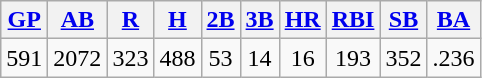<table class="wikitable">
<tr>
<th><a href='#'>GP</a></th>
<th><a href='#'>AB</a></th>
<th><a href='#'>R</a></th>
<th><a href='#'>H</a></th>
<th><a href='#'>2B</a></th>
<th><a href='#'>3B</a></th>
<th><a href='#'>HR</a></th>
<th><a href='#'>RBI</a></th>
<th><a href='#'>SB</a></th>
<th><a href='#'>BA</a></th>
</tr>
<tr align=center>
<td>591</td>
<td>2072</td>
<td>323</td>
<td>488</td>
<td>53</td>
<td>14</td>
<td>16</td>
<td>193</td>
<td>352</td>
<td>.236</td>
</tr>
</table>
